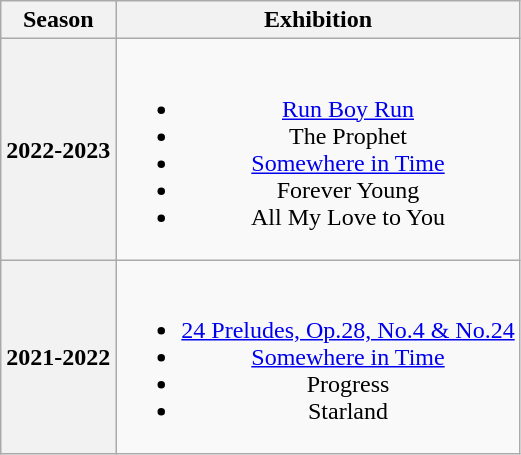<table class="wikitable" style="text-align:center">
<tr>
<th>Season</th>
<th>Exhibition</th>
</tr>
<tr>
<th>2022-2023</th>
<td><br><ul><li><a href='#'>Run Boy Run</a> </li><li>The Prophet </li><li><a href='#'>Somewhere in Time</a> </li><li>Forever Young </li><li>All My Love to You </li></ul></td>
</tr>
<tr>
<th>2021-2022</th>
<td><br><ul><li><a href='#'>24 Preludes, Op.28, No.4 & No.24</a> </li><li><a href='#'>Somewhere in Time</a> </li><li>Progress </li><li>Starland </li></ul></td>
</tr>
</table>
